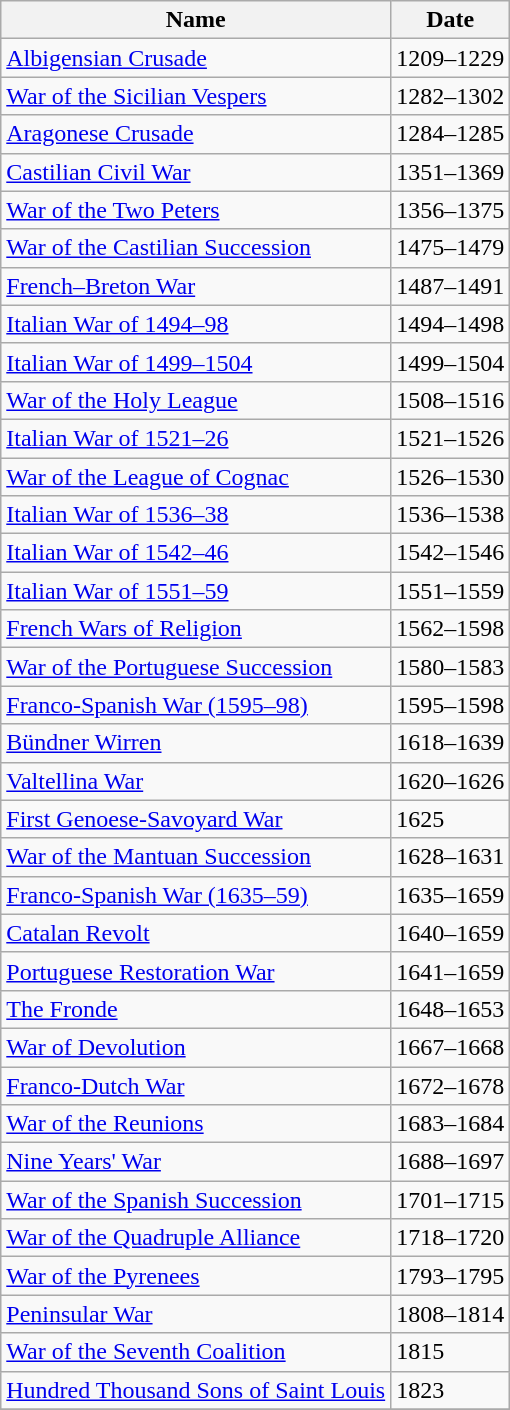<table class="wikitable">
<tr>
<th>Name</th>
<th>Date</th>
</tr>
<tr>
<td><a href='#'>Albigensian Crusade</a></td>
<td>1209–1229</td>
</tr>
<tr>
<td><a href='#'>War of the Sicilian Vespers</a></td>
<td>1282–1302</td>
</tr>
<tr>
<td><a href='#'>Aragonese Crusade</a></td>
<td>1284–1285</td>
</tr>
<tr>
<td><a href='#'>Castilian Civil War</a></td>
<td>1351–1369</td>
</tr>
<tr>
<td><a href='#'>War of the Two Peters</a></td>
<td>1356–1375</td>
</tr>
<tr>
<td><a href='#'>War of the Castilian Succession</a></td>
<td>1475–1479</td>
</tr>
<tr>
<td><a href='#'>French–Breton War</a></td>
<td>1487–1491</td>
</tr>
<tr>
<td><a href='#'>Italian War of 1494–98</a></td>
<td>1494–1498</td>
</tr>
<tr>
<td><a href='#'>Italian War of 1499–1504</a></td>
<td>1499–1504</td>
</tr>
<tr>
<td><a href='#'>War of the Holy League</a></td>
<td>1508–1516</td>
</tr>
<tr>
<td><a href='#'>Italian War of 1521–26</a></td>
<td>1521–1526</td>
</tr>
<tr>
<td><a href='#'>War of the League of Cognac</a></td>
<td>1526–1530</td>
</tr>
<tr>
<td><a href='#'>Italian War of 1536–38</a></td>
<td>1536–1538</td>
</tr>
<tr>
<td><a href='#'>Italian War of 1542–46</a></td>
<td>1542–1546</td>
</tr>
<tr>
<td><a href='#'>Italian War of 1551–59</a></td>
<td>1551–1559</td>
</tr>
<tr>
<td><a href='#'>French Wars of Religion</a></td>
<td>1562–1598</td>
</tr>
<tr>
<td><a href='#'>War of the Portuguese Succession</a></td>
<td>1580–1583</td>
</tr>
<tr>
<td><a href='#'>Franco-Spanish War (1595–98)</a></td>
<td>1595–1598</td>
</tr>
<tr>
<td><a href='#'>Bündner Wirren</a></td>
<td>1618–1639</td>
</tr>
<tr>
<td><a href='#'>Valtellina War</a></td>
<td>1620–1626</td>
</tr>
<tr>
<td><a href='#'>First Genoese-Savoyard War</a></td>
<td>1625</td>
</tr>
<tr>
<td><a href='#'>War of the Mantuan Succession</a></td>
<td>1628–1631</td>
</tr>
<tr>
<td><a href='#'>Franco-Spanish War (1635–59)</a></td>
<td>1635–1659</td>
</tr>
<tr>
<td><a href='#'>Catalan Revolt</a></td>
<td>1640–1659</td>
</tr>
<tr>
<td><a href='#'>Portuguese Restoration War</a></td>
<td>1641–1659</td>
</tr>
<tr>
<td><a href='#'>The Fronde</a></td>
<td>1648–1653</td>
</tr>
<tr>
<td><a href='#'>War of Devolution</a></td>
<td>1667–1668</td>
</tr>
<tr>
<td><a href='#'>Franco-Dutch War</a></td>
<td>1672–1678</td>
</tr>
<tr>
<td><a href='#'>War of the Reunions</a></td>
<td>1683–1684</td>
</tr>
<tr>
<td><a href='#'>Nine Years' War</a></td>
<td>1688–1697</td>
</tr>
<tr>
<td><a href='#'>War of the Spanish Succession</a></td>
<td>1701–1715</td>
</tr>
<tr>
<td><a href='#'>War of the Quadruple Alliance</a></td>
<td>1718–1720</td>
</tr>
<tr>
<td><a href='#'>War of the Pyrenees</a></td>
<td>1793–1795</td>
</tr>
<tr>
<td><a href='#'>Peninsular War</a></td>
<td>1808–1814</td>
</tr>
<tr>
<td><a href='#'>War of the Seventh Coalition</a></td>
<td>1815</td>
</tr>
<tr>
<td><a href='#'>Hundred Thousand Sons of Saint Louis</a></td>
<td>1823</td>
</tr>
<tr>
</tr>
</table>
